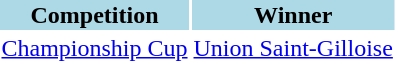<table>
<tr style="background:lightblue;">
<th>Competition</th>
<th>Winner</th>
</tr>
<tr>
<td><a href='#'>Championship Cup</a></td>
<td><a href='#'>Union Saint-Gilloise</a></td>
</tr>
</table>
